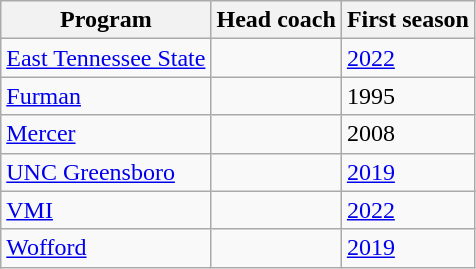<table class="wikitable sortable">
<tr>
<th>Program</th>
<th>Head coach</th>
<th>First season</th>
</tr>
<tr>
<td><a href='#'>East Tennessee State</a></td>
<td></td>
<td><a href='#'>2022</a></td>
</tr>
<tr>
<td><a href='#'>Furman</a></td>
<td></td>
<td>1995</td>
</tr>
<tr>
<td><a href='#'>Mercer</a></td>
<td></td>
<td>2008</td>
</tr>
<tr>
<td><a href='#'>UNC Greensboro</a></td>
<td></td>
<td><a href='#'>2019</a></td>
</tr>
<tr>
<td><a href='#'>VMI</a></td>
<td></td>
<td><a href='#'>2022</a></td>
</tr>
<tr>
<td><a href='#'>Wofford</a></td>
<td></td>
<td><a href='#'>2019</a></td>
</tr>
</table>
